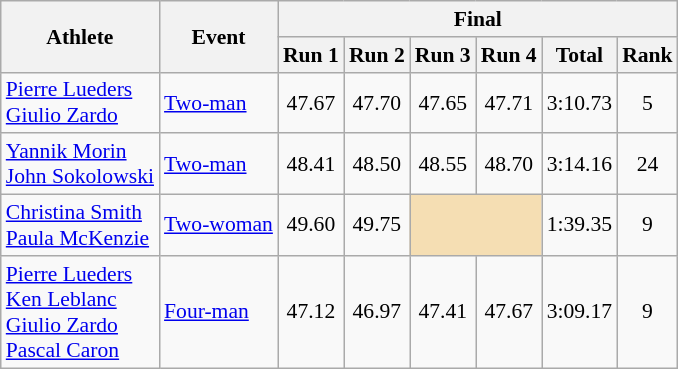<table class="wikitable" style="font-size:90%">
<tr>
<th rowspan="2">Athlete</th>
<th rowspan="2">Event</th>
<th colspan="6">Final</th>
</tr>
<tr>
<th>Run 1</th>
<th>Run 2</th>
<th>Run 3</th>
<th>Run 4</th>
<th>Total</th>
<th>Rank</th>
</tr>
<tr>
<td><a href='#'>Pierre Lueders</a><br><a href='#'>Giulio Zardo</a></td>
<td><a href='#'>Two-man</a></td>
<td align="center">47.67</td>
<td align="center">47.70</td>
<td align="center">47.65</td>
<td align="center">47.71</td>
<td align="center">3:10.73</td>
<td align="center">5</td>
</tr>
<tr>
<td><a href='#'>Yannik Morin</a><br><a href='#'>John Sokolowski</a></td>
<td><a href='#'>Two-man</a></td>
<td align="center">48.41</td>
<td align="center">48.50</td>
<td align="center">48.55</td>
<td align="center">48.70</td>
<td align="center">3:14.16</td>
<td align="center">24</td>
</tr>
<tr>
<td><a href='#'>Christina Smith</a><br><a href='#'>Paula McKenzie</a></td>
<td><a href='#'>Two-woman</a></td>
<td align="center">49.60</td>
<td align="center">49.75</td>
<td colspan=2 bgcolor=wheat></td>
<td align="center">1:39.35</td>
<td align="center">9</td>
</tr>
<tr>
<td><a href='#'>Pierre Lueders</a><br><a href='#'>Ken Leblanc</a><br><a href='#'>Giulio Zardo</a><br><a href='#'>Pascal Caron</a></td>
<td><a href='#'>Four-man</a></td>
<td align="center">47.12</td>
<td align="center">46.97</td>
<td align="center">47.41</td>
<td align="center">47.67</td>
<td align="center">3:09.17</td>
<td align="center">9</td>
</tr>
</table>
